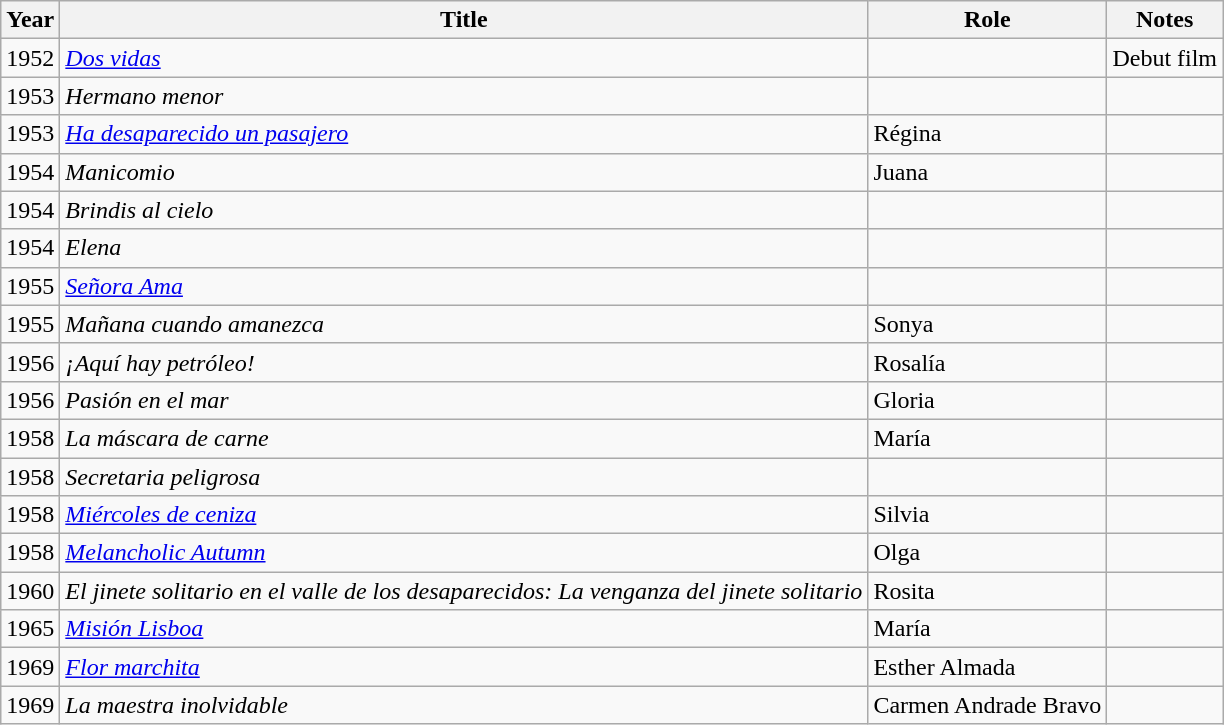<table class="wikitable sortable">
<tr>
<th>Year</th>
<th>Title</th>
<th>Role</th>
<th>Notes</th>
</tr>
<tr>
<td>1952</td>
<td><em><a href='#'>Dos vidas</a></em></td>
<td></td>
<td>Debut film</td>
</tr>
<tr>
<td>1953</td>
<td><em>Hermano menor</em></td>
<td></td>
<td></td>
</tr>
<tr>
<td>1953</td>
<td><em><a href='#'>Ha desaparecido un pasajero</a></em></td>
<td>Régina</td>
<td></td>
</tr>
<tr>
<td>1954</td>
<td><em>Manicomio</em></td>
<td>Juana</td>
<td></td>
</tr>
<tr>
<td>1954</td>
<td><em>Brindis al cielo</em></td>
<td></td>
<td></td>
</tr>
<tr>
<td>1954</td>
<td><em>Elena</em></td>
<td></td>
<td></td>
</tr>
<tr>
<td>1955</td>
<td><em><a href='#'>Señora Ama</a></em></td>
<td></td>
<td></td>
</tr>
<tr>
<td>1955</td>
<td><em>Mañana cuando amanezca</em></td>
<td>Sonya</td>
<td></td>
</tr>
<tr>
<td>1956</td>
<td><em>¡Aquí hay petróleo!</em></td>
<td>Rosalía</td>
<td></td>
</tr>
<tr>
<td>1956</td>
<td><em>Pasión en el mar</em></td>
<td>Gloria</td>
<td></td>
</tr>
<tr>
<td>1958</td>
<td><em>La máscara de carne</em></td>
<td>María</td>
<td></td>
</tr>
<tr>
<td>1958</td>
<td><em>Secretaria peligrosa</em></td>
<td></td>
<td></td>
</tr>
<tr>
<td>1958</td>
<td><em><a href='#'>Miércoles de ceniza</a></em></td>
<td>Silvia</td>
<td></td>
</tr>
<tr>
<td>1958</td>
<td><em><a href='#'>Melancholic Autumn</a></em></td>
<td>Olga</td>
<td></td>
</tr>
<tr>
<td>1960</td>
<td><em>El jinete solitario en el valle de los desaparecidos: La venganza del jinete solitario</em></td>
<td>Rosita</td>
<td></td>
</tr>
<tr>
<td>1965</td>
<td><em><a href='#'>Misión Lisboa</a></em></td>
<td>María</td>
<td></td>
</tr>
<tr>
<td>1969</td>
<td><em><a href='#'>Flor marchita</a></em></td>
<td>Esther Almada</td>
<td></td>
</tr>
<tr>
<td>1969</td>
<td><em>La maestra inolvidable</em></td>
<td>Carmen Andrade Bravo</td>
<td></td>
</tr>
</table>
